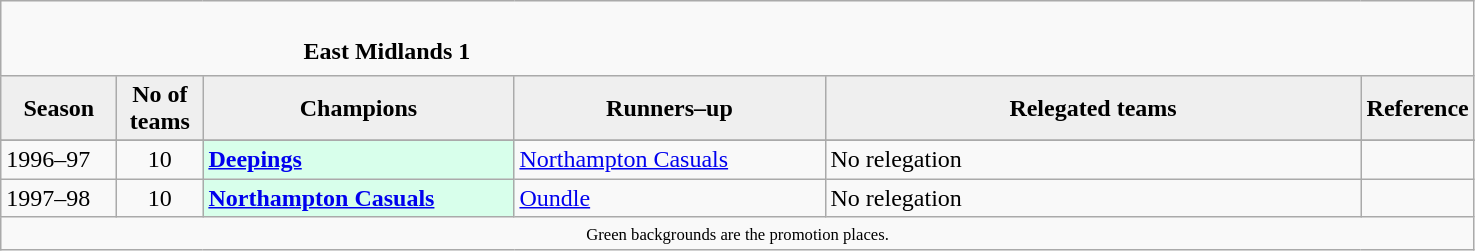<table class="wikitable" style="text-align: left;">
<tr>
<td colspan="11" cellpadding="0" cellspacing="0"><br><table border="0" style="width:100%;" cellpadding="0" cellspacing="0">
<tr>
<td style="width:20%; border:0;"></td>
<td style="border:0;"><strong>East Midlands 1</strong></td>
<td style="width:20%; border:0;"></td>
</tr>
</table>
</td>
</tr>
<tr>
<th style="background:#efefef; width:70px;">Season</th>
<th style="background:#efefef; width:50px;">No of teams</th>
<th style="background:#efefef; width:200px;">Champions</th>
<th style="background:#efefef; width:200px;">Runners–up</th>
<th style="background:#efefef; width:350px;">Relegated teams</th>
<th style="background:#efefef; width:50px;">Reference</th>
</tr>
<tr align=left>
</tr>
<tr>
<td>1996–97</td>
<td style="text-align: center;">10</td>
<td style="background:#d8ffeb;"><strong><a href='#'>Deepings</a></strong></td>
<td><a href='#'>Northampton Casuals</a></td>
<td>No relegation</td>
<td></td>
</tr>
<tr>
<td>1997–98</td>
<td style="text-align: center;">10</td>
<td style="background:#d8ffeb;"><strong><a href='#'>Northampton Casuals</a></strong></td>
<td><a href='#'>Oundle</a></td>
<td>No relegation</td>
<td></td>
</tr>
<tr>
<td colspan="15"  style="border:0; font-size:smaller; text-align:center;"><small><span>Green backgrounds</span> are the promotion places.</small></td>
</tr>
</table>
